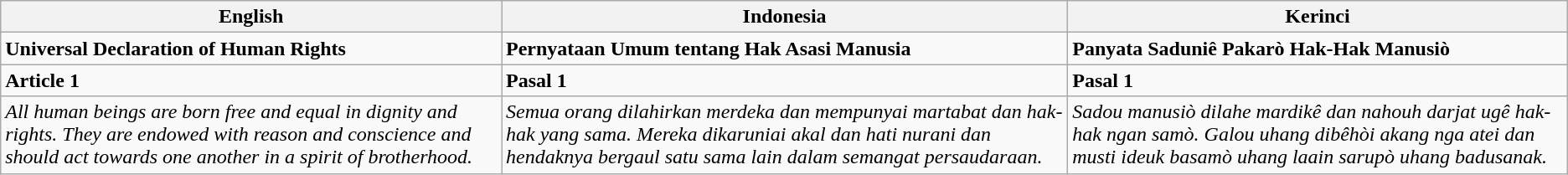<table class="wikitable">
<tr>
<th>English</th>
<th>Indonesia</th>
<th>Kerinci</th>
</tr>
<tr>
<td><strong>Universal Declaration of Human Rights</strong></td>
<td><strong>Pernyataan Umum tentang Hak Asasi Manusia</strong></td>
<td><strong>Panyata Saduniê Pakarò Hak-Hak Manusiò</strong></td>
</tr>
<tr>
<td><strong>Article 1</strong></td>
<td><strong>Pasal 1</strong></td>
<td><strong>Pasal 1</strong></td>
</tr>
<tr>
<td><em>All human beings are born free and equal in dignity and rights. They are endowed with reason and conscience and should act towards one another in a spirit of brotherhood.</em></td>
<td><em>Semua orang dilahirkan merdeka dan mempunyai martabat dan hak-hak yang sama. Mereka dikaruniai akal dan hati nurani dan hendaknya bergaul satu sama lain dalam semangat persaudaraan.</em></td>
<td><em>Sadou manusiò dilahe mardikê dan nahouh darjat ugê hak-hak ngan samò. Galou uhang dibêhòi akang nga atei dan musti ideuk basamò uhang laain sarupò uhang badusanak.</em></td>
</tr>
</table>
